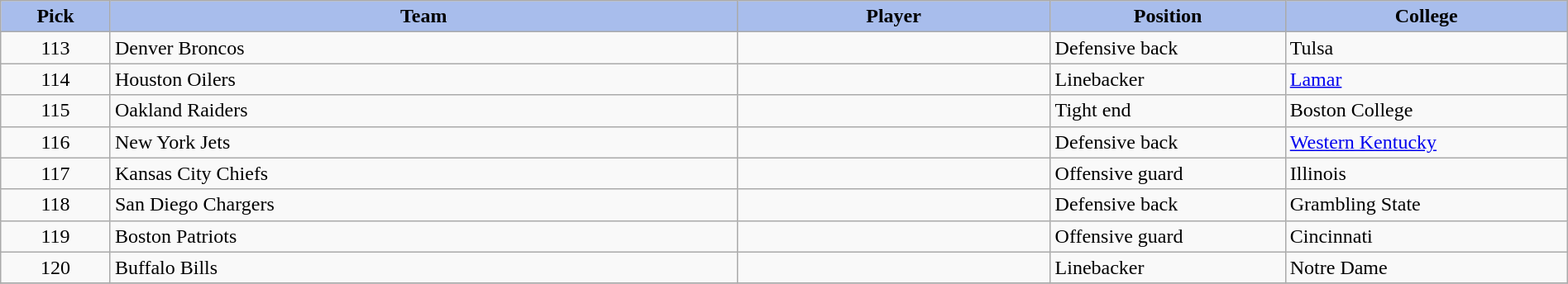<table class="wikitable sortable sortable" style="width: 100%">
<tr>
<th style="background:#A8BDEC;" width=7%>Pick</th>
<th style="background:#A8BDEC;" width=40%>Team</th>
<th style="background:#A8BDEC;" width=20%>Player</th>
<th style="background:#A8BDEC;" width=15%>Position</th>
<th style="background:#A8BDEC;" width=20%>College</th>
</tr>
<tr>
<td align=center>113</td>
<td>Denver Broncos</td>
<td></td>
<td>Defensive back</td>
<td>Tulsa</td>
</tr>
<tr>
<td align=center>114</td>
<td>Houston Oilers</td>
<td></td>
<td>Linebacker</td>
<td><a href='#'>Lamar</a></td>
</tr>
<tr>
<td align=center>115</td>
<td>Oakland Raiders</td>
<td></td>
<td>Tight end</td>
<td>Boston College</td>
</tr>
<tr>
<td align=center>116</td>
<td>New York Jets</td>
<td></td>
<td>Defensive back</td>
<td><a href='#'>Western Kentucky</a></td>
</tr>
<tr>
<td align=center>117</td>
<td>Kansas City Chiefs</td>
<td></td>
<td>Offensive guard</td>
<td>Illinois</td>
</tr>
<tr>
<td align=center>118</td>
<td>San Diego Chargers</td>
<td></td>
<td>Defensive back</td>
<td>Grambling State</td>
</tr>
<tr>
<td align=center>119</td>
<td>Boston Patriots</td>
<td></td>
<td>Offensive guard</td>
<td>Cincinnati</td>
</tr>
<tr>
<td align=center>120</td>
<td>Buffalo Bills</td>
<td></td>
<td>Linebacker</td>
<td>Notre Dame</td>
</tr>
<tr>
</tr>
</table>
